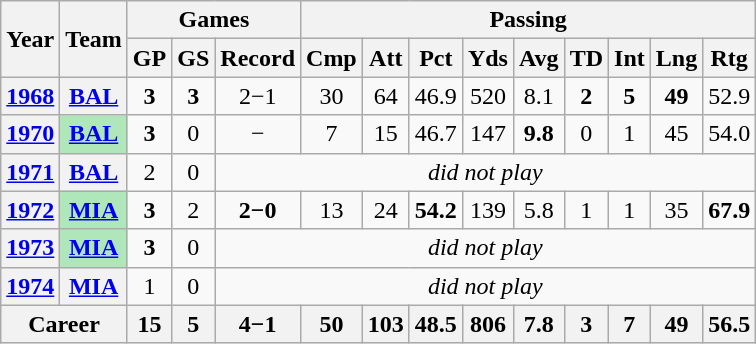<table class="wikitable " style="text-align:center">
<tr>
<th rowspan="2">Year</th>
<th rowspan="2">Team</th>
<th colspan="3">Games</th>
<th colspan="9">Passing</th>
</tr>
<tr>
<th>GP</th>
<th>GS</th>
<th>Record</th>
<th>Cmp</th>
<th>Att</th>
<th>Pct</th>
<th>Yds</th>
<th>Avg</th>
<th>TD</th>
<th>Int</th>
<th>Lng</th>
<th>Rtg</th>
</tr>
<tr>
<th><a href='#'>1968</a></th>
<th><a href='#'>BAL</a></th>
<td><strong>3</strong></td>
<td><strong>3</strong></td>
<td>2−1</td>
<td>30</td>
<td>64</td>
<td>46.9</td>
<td>520</td>
<td>8.1</td>
<td><strong>2</strong></td>
<td><strong>5</strong></td>
<td><strong>49</strong></td>
<td>52.9</td>
</tr>
<tr>
<th><a href='#'>1970</a></th>
<th style="background:#afe6ba;"><a href='#'>BAL</a></th>
<td><strong>3</strong></td>
<td>0</td>
<td>−</td>
<td>7</td>
<td>15</td>
<td>46.7</td>
<td>147</td>
<td><strong>9.8</strong></td>
<td>0</td>
<td>1</td>
<td>45</td>
<td>54.0</td>
</tr>
<tr>
<th><a href='#'>1971</a></th>
<th><a href='#'>BAL</a></th>
<td>2</td>
<td>0</td>
<td colspan="10"><em>did not play</em></td>
</tr>
<tr>
<th><a href='#'>1972</a></th>
<th style="background:#afe6ba;"><a href='#'>MIA</a></th>
<td><strong>3</strong></td>
<td>2</td>
<td><strong>2−0</strong></td>
<td>13</td>
<td>24</td>
<td><strong>54.2</strong></td>
<td>139</td>
<td>5.8</td>
<td>1</td>
<td>1</td>
<td>35</td>
<td><strong>67.9</strong></td>
</tr>
<tr>
<th><a href='#'>1973</a></th>
<th style="background:#afe6ba;"><a href='#'>MIA</a></th>
<td><strong>3</strong></td>
<td>0</td>
<td colspan="10"><em>did not play</em></td>
</tr>
<tr>
<th><a href='#'>1974</a></th>
<th><a href='#'>MIA</a></th>
<td>1</td>
<td>0</td>
<td colspan="10"><em>did not play</em></td>
</tr>
<tr>
<th colspan="2">Career</th>
<th>15</th>
<th>5</th>
<th>4−1</th>
<th>50</th>
<th>103</th>
<th>48.5</th>
<th>806</th>
<th>7.8</th>
<th>3</th>
<th>7</th>
<th>49</th>
<th>56.5</th>
</tr>
</table>
